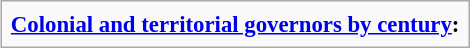<table class="infobox" style="font-size: 95%">
<tr>
<td><strong><a href='#'>Colonial and territorial governors by century</a>:</strong><br></td>
</tr>
</table>
